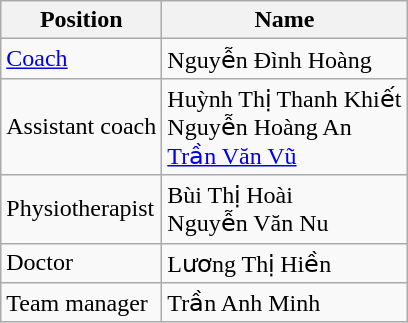<table class="wikitable">
<tr>
<th>Position</th>
<th>Name</th>
</tr>
<tr>
<td><a href='#'>Coach</a></td>
<td> Nguyễn Đình Hoàng</td>
</tr>
<tr>
<td>Assistant coach</td>
<td> Huỳnh Thị Thanh Khiết<br> Nguyễn Hoàng An<br> <a href='#'>Trần Văn Vũ</a></td>
</tr>
<tr>
<td>Physiotherapist</td>
<td> Bùi Thị Hoài<br> Nguyễn Văn Nu</td>
</tr>
<tr>
<td>Doctor</td>
<td> Lương Thị Hiền</td>
</tr>
<tr>
<td>Team manager</td>
<td> Trần Anh Minh</td>
</tr>
</table>
